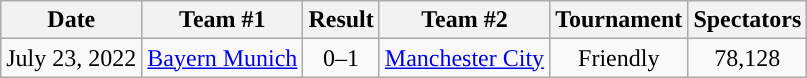<table class="wikitable" style="text-align:center">
<tr>
<th style="text-align:center;">Date</th>
<th style="text-align:center;">Team #1</th>
<th style="text-align:center;">Result</th>
<th style="text-align:center;">Team #2</th>
<th style="text-align:center;">Tournament</th>
<th style="text-align:center;">Spectators</th>
</tr>
<tr>
<td>July 23, 2022</td>
<td> <a href='#'>Bayern Munich</a></td>
<td style="text-align:center;">0–1</td>
<td> <a href='#'>Manchester City</a></td>
<td>Friendly</td>
<td>78,128</td>
</tr>
</table>
